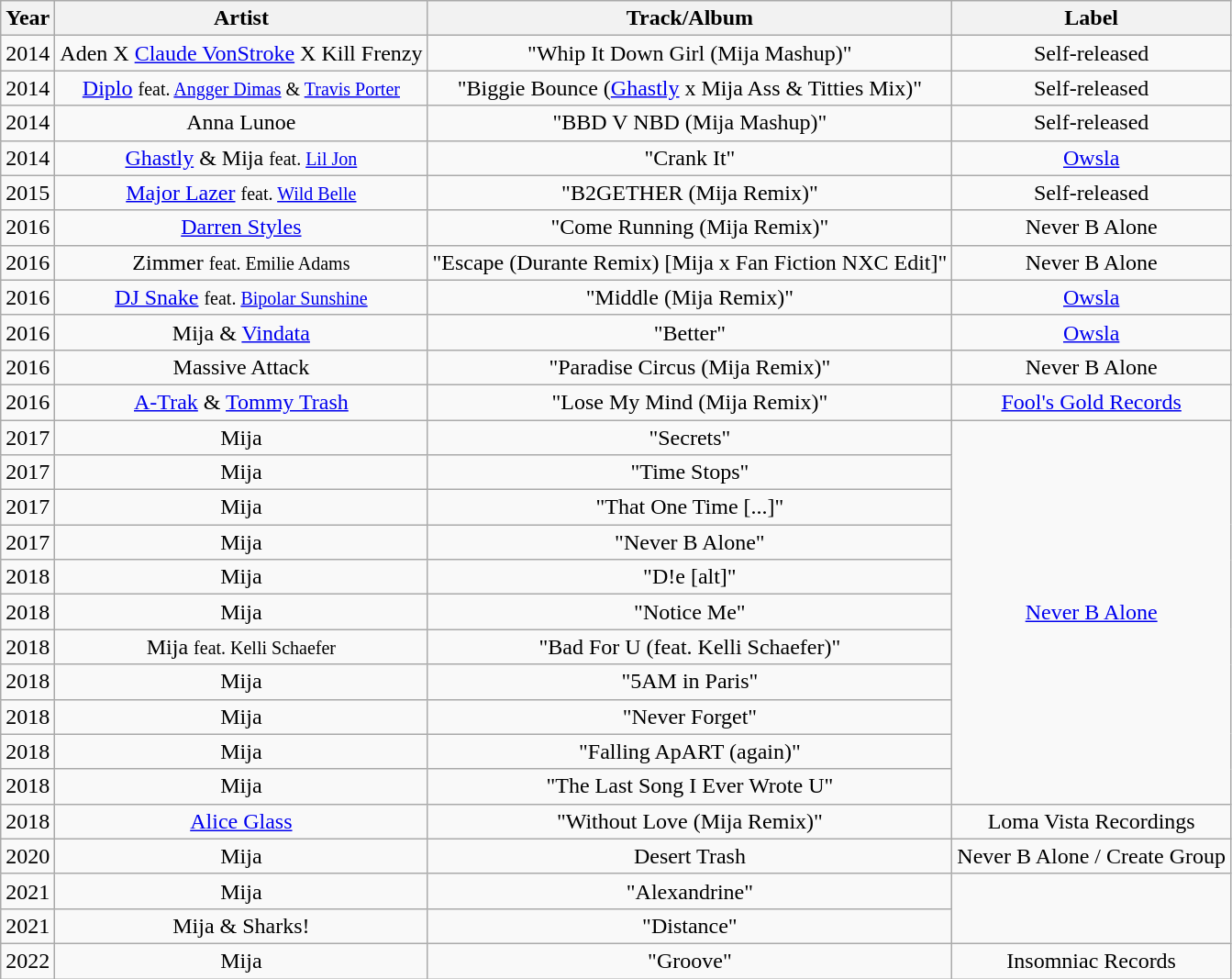<table class="wikitable plainrowheaders" style="text-align:center;">
<tr>
<th scope="col">Year</th>
<th scope="col">Artist</th>
<th scope="col">Track/Album</th>
<th scope="col">Label</th>
</tr>
<tr>
<td>2014</td>
<td scope="row">Aden X <a href='#'>Claude VonStroke</a> X Kill Frenzy</td>
<td scope="row">"Whip It Down Girl (Mija Mashup)"</td>
<td>Self-released</td>
</tr>
<tr>
<td>2014</td>
<td scope="row"><a href='#'>Diplo</a> <small>feat. <a href='#'>Angger Dimas</a> & <a href='#'>Travis Porter</a></small></td>
<td scope="row">"Biggie Bounce (<a href='#'>Ghastly</a> x Mija Ass & Titties Mix)"</td>
<td>Self-released</td>
</tr>
<tr>
<td>2014</td>
<td scope="row">Anna Lunoe</td>
<td scope="row">"BBD V NBD (Mija Mashup)"</td>
<td>Self-released</td>
</tr>
<tr>
<td>2014</td>
<td scope="row"><a href='#'>Ghastly</a> & Mija <small>feat. <a href='#'>Lil Jon</a></small></td>
<td scope="row">"Crank It"</td>
<td><a href='#'>Owsla</a></td>
</tr>
<tr>
<td>2015</td>
<td scope="row"><a href='#'>Major Lazer</a> <small>feat. <a href='#'>Wild Belle</a></small></td>
<td scope="row">"B2GETHER (Mija Remix)"</td>
<td>Self-released</td>
</tr>
<tr>
<td>2016</td>
<td scope="row"><a href='#'>Darren Styles</a></td>
<td scope="row">"Come Running (Mija Remix)"</td>
<td>Never B Alone</td>
</tr>
<tr>
<td>2016</td>
<td scope="row">Zimmer <small>feat. Emilie Adams</small></td>
<td scope="row">"Escape (Durante Remix) [Mija x Fan Fiction NXC Edit]"</td>
<td>Never B Alone</td>
</tr>
<tr>
<td>2016</td>
<td scope="row"><a href='#'>DJ Snake</a> <small>feat. <a href='#'>Bipolar Sunshine</a></small></td>
<td scope="row">"Middle (Mija Remix)"</td>
<td><a href='#'>Owsla</a></td>
</tr>
<tr>
<td>2016</td>
<td scope="row">Mija & <a href='#'>Vindata</a></td>
<td scope="row">"Better"</td>
<td><a href='#'>Owsla</a></td>
</tr>
<tr>
<td>2016</td>
<td scope="row">Massive Attack</td>
<td scope="row">"Paradise Circus (Mija Remix)"</td>
<td>Never B Alone</td>
</tr>
<tr>
<td>2016</td>
<td scope="row"><a href='#'>A-Trak</a> & <a href='#'>Tommy Trash</a></td>
<td scope="row">"Lose My Mind (Mija Remix)"</td>
<td><a href='#'>Fool's Gold Records</a></td>
</tr>
<tr>
<td>2017</td>
<td scope="row">Mija</td>
<td scope="row">"Secrets"</td>
<td rowspan="11"><a href='#'>Never B Alone</a></td>
</tr>
<tr>
<td>2017</td>
<td scope="row">Mija</td>
<td scope="row">"Time Stops"</td>
</tr>
<tr>
<td>2017</td>
<td scope="row">Mija</td>
<td scope="row">"That One Time [...]"</td>
</tr>
<tr>
<td>2017</td>
<td scope="row">Mija</td>
<td scope="row">"Never B Alone"</td>
</tr>
<tr>
<td>2018</td>
<td scope="row">Mija</td>
<td scope="row">"D!e [alt]"</td>
</tr>
<tr>
<td>2018</td>
<td scope="row">Mija</td>
<td scope="row">"Notice Me"</td>
</tr>
<tr>
<td>2018</td>
<td scope="row">Mija <small>feat. Kelli Schaefer</small></td>
<td scope="row">"Bad For U (feat. Kelli Schaefer)"</td>
</tr>
<tr>
<td>2018</td>
<td scope="row">Mija</td>
<td scope="row">"5AM in Paris"</td>
</tr>
<tr>
<td>2018</td>
<td scope="row">Mija</td>
<td scope="row">"Never Forget"</td>
</tr>
<tr>
<td>2018</td>
<td scope="row">Mija</td>
<td scope="row">"Falling ApART (again)"</td>
</tr>
<tr>
<td>2018</td>
<td scope="row">Mija</td>
<td scope="row">"The Last Song I Ever Wrote U"</td>
</tr>
<tr>
<td>2018</td>
<td scope="row"><a href='#'>Alice Glass</a></td>
<td scope="row">"Without Love (Mija Remix)"</td>
<td>Loma Vista Recordings</td>
</tr>
<tr>
<td>2020</td>
<td scope ="row">Mija</td>
<td scope ="row">Desert Trash</td>
<td>Never B Alone / Create Group</td>
</tr>
<tr>
<td>2021</td>
<td scope ="row">Mija</td>
<td scope ="row">"Alexandrine"</td>
</tr>
<tr>
<td>2021</td>
<td scope ="row">Mija & Sharks!</td>
<td scope ="row">"Distance"</td>
</tr>
<tr>
<td>2022</td>
<td scope ="row">Mija</td>
<td scope ="row">"Groove"</td>
<td>Insomniac Records</td>
</tr>
</table>
